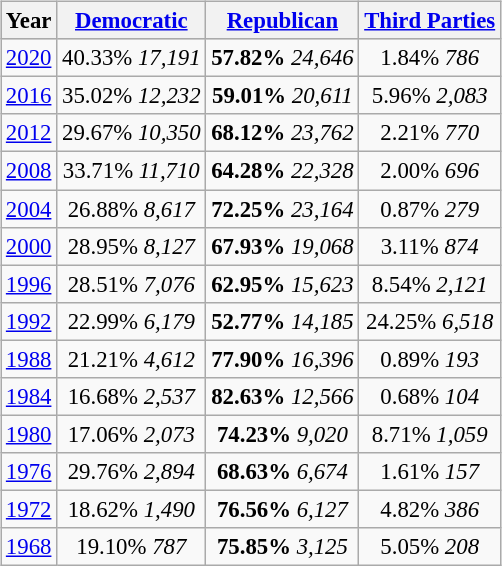<table class="wikitable"  style="float:right; margin:1em; font-size:95%;">
<tr style="background:lightgrey;">
<th>Year</th>
<th><a href='#'>Democratic</a></th>
<th><a href='#'>Republican</a></th>
<th><a href='#'>Third Parties</a></th>
</tr>
<tr>
<td align="center" ><a href='#'>2020</a></td>
<td align="center" >40.33% <em>17,191</em></td>
<td align="center" ><strong>57.82%</strong> <em>24,646</em></td>
<td align="center" >1.84% <em>786</em></td>
</tr>
<tr>
<td align="center" ><a href='#'>2016</a></td>
<td align="center" >35.02% <em>12,232</em></td>
<td align="center" ><strong>59.01%</strong> <em>20,611</em></td>
<td align="center" >5.96% <em>2,083</em></td>
</tr>
<tr>
<td align="center" ><a href='#'>2012</a></td>
<td align="center" >29.67% <em>10,350</em></td>
<td align="center" ><strong>68.12%</strong> <em>23,762</em></td>
<td align="center" >2.21% <em>770</em></td>
</tr>
<tr>
<td align="center" ><a href='#'>2008</a></td>
<td align="center" >33.71% <em>11,710</em></td>
<td align="center" ><strong>64.28%</strong> <em>22,328</em></td>
<td align="center" >2.00% <em>696</em></td>
</tr>
<tr>
<td align="center" ><a href='#'>2004</a></td>
<td align="center" >26.88% <em>8,617</em></td>
<td align="center" ><strong>72.25%</strong> <em>23,164</em></td>
<td align="center" >0.87% <em>279</em></td>
</tr>
<tr>
<td align="center" ><a href='#'>2000</a></td>
<td align="center" >28.95% <em>8,127</em></td>
<td align="center" ><strong>67.93%</strong> <em>19,068</em></td>
<td align="center" >3.11% <em>874</em></td>
</tr>
<tr>
<td align="center" ><a href='#'>1996</a></td>
<td align="center" >28.51% <em>7,076</em></td>
<td align="center" ><strong>62.95%</strong> <em>15,623</em></td>
<td align="center" >8.54% <em>2,121</em></td>
</tr>
<tr>
<td align="center" ><a href='#'>1992</a></td>
<td align="center" >22.99% <em>6,179</em></td>
<td align="center" ><strong>52.77%</strong> <em>14,185</em></td>
<td align="center" >24.25% <em>6,518</em></td>
</tr>
<tr>
<td align="center" ><a href='#'>1988</a></td>
<td align="center" >21.21% <em>4,612</em></td>
<td align="center" ><strong>77.90%</strong> <em>16,396</em></td>
<td align="center" >0.89% <em>193</em></td>
</tr>
<tr>
<td align="center" ><a href='#'>1984</a></td>
<td align="center" >16.68% <em>2,537</em></td>
<td align="center" ><strong>82.63%</strong> <em>12,566</em></td>
<td align="center" >0.68% <em>104</em></td>
</tr>
<tr>
<td align="center" ><a href='#'>1980</a></td>
<td align="center" >17.06% <em>2,073</em></td>
<td align="center" ><strong>74.23%</strong> <em>9,020</em></td>
<td align="center" >8.71% <em>1,059</em></td>
</tr>
<tr>
<td align="center" ><a href='#'>1976</a></td>
<td align="center" >29.76% <em>2,894</em></td>
<td align="center" ><strong>68.63%</strong> <em>6,674</em></td>
<td align="center" >1.61% <em>157</em></td>
</tr>
<tr>
<td align="center" ><a href='#'>1972</a></td>
<td align="center" >18.62% <em>1,490</em></td>
<td align="center" ><strong>76.56%</strong> <em>6,127</em></td>
<td align="center" >4.82% <em>386</em></td>
</tr>
<tr>
<td align="center" ><a href='#'>1968</a></td>
<td align="center" >19.10% <em>787</em></td>
<td align="center" ><strong>75.85%</strong> <em>3,125</em></td>
<td align="center" >5.05% <em>208</em></td>
</tr>
</table>
